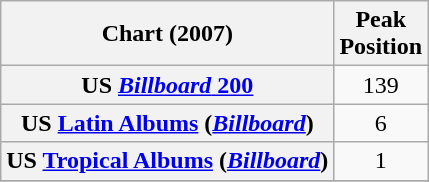<table class="wikitable plainrowheaders" style="text-align:center;">
<tr>
<th scope="col">Chart (2007)</th>
<th scope="col">Peak <br> Position</th>
</tr>
<tr>
<th scope="row">US <a href='#'><em>Billboard</em> 200</a></th>
<td style="text-align:center;">139</td>
</tr>
<tr>
<th scope="row">US <a href='#'>Latin Albums</a> (<em><a href='#'>Billboard</a></em>)</th>
<td style="text-align:center;">6</td>
</tr>
<tr>
<th scope="row">US <a href='#'>Tropical Albums</a> (<em><a href='#'>Billboard</a></em>)</th>
<td style="text-align:center;">1</td>
</tr>
<tr>
</tr>
</table>
